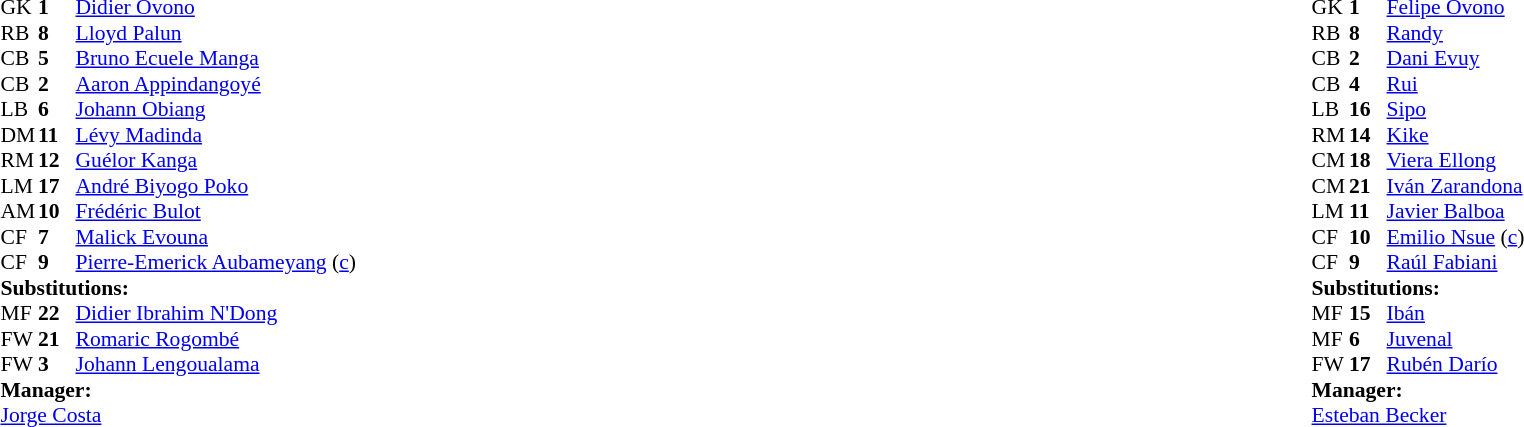<table width="100%">
<tr>
<td valign="top" width="40%"><br><table style="font-size:90%;" cellspacing="0" cellpadding="0">
<tr>
<th width="25"></th>
<th width="25"></th>
</tr>
<tr>
<td>GK</td>
<td><strong>1</strong></td>
<td><a href='#'>Didier Ovono</a></td>
</tr>
<tr>
<td>RB</td>
<td><strong>8</strong></td>
<td><a href='#'>Lloyd Palun</a></td>
<td></td>
</tr>
<tr>
<td>CB</td>
<td><strong>5</strong></td>
<td><a href='#'>Bruno Ecuele Manga</a></td>
</tr>
<tr>
<td>CB</td>
<td><strong>2</strong></td>
<td><a href='#'>Aaron Appindangoyé</a></td>
</tr>
<tr>
<td>LB</td>
<td><strong>6</strong></td>
<td><a href='#'>Johann Obiang</a></td>
<td></td>
<td></td>
</tr>
<tr>
<td>DM</td>
<td><strong>11</strong></td>
<td><a href='#'>Lévy Madinda</a></td>
</tr>
<tr>
<td>RM</td>
<td><strong>12</strong></td>
<td><a href='#'>Guélor Kanga</a></td>
<td></td>
<td></td>
</tr>
<tr>
<td>LM</td>
<td><strong>17</strong></td>
<td><a href='#'>André Biyogo Poko</a></td>
<td></td>
<td></td>
</tr>
<tr>
<td>AM</td>
<td><strong>10</strong></td>
<td><a href='#'>Frédéric Bulot</a></td>
</tr>
<tr>
<td>CF</td>
<td><strong>7</strong></td>
<td><a href='#'>Malick Evouna</a></td>
</tr>
<tr>
<td>CF</td>
<td><strong>9</strong></td>
<td><a href='#'>Pierre-Emerick Aubameyang</a> (<a href='#'>c</a>)</td>
</tr>
<tr>
<td colspan=3><strong>Substitutions:</strong></td>
</tr>
<tr>
<td>MF</td>
<td><strong>22</strong></td>
<td><a href='#'>Didier Ibrahim N'Dong</a></td>
<td></td>
<td></td>
</tr>
<tr>
<td>FW</td>
<td><strong>21</strong></td>
<td><a href='#'>Romaric Rogombé</a></td>
<td></td>
<td></td>
</tr>
<tr>
<td>FW</td>
<td><strong>3</strong></td>
<td><a href='#'>Johann Lengoualama</a></td>
<td></td>
<td></td>
</tr>
<tr>
<td colspan=3><strong>Manager:</strong></td>
</tr>
<tr>
<td colspan=3> <a href='#'>Jorge Costa</a></td>
</tr>
</table>
</td>
<td valign="top"></td>
<td valign="top" width="50%"><br><table style="font-size: 90%" cellspacing="0" cellpadding="0" align="center">
<tr>
<th width=25></th>
<th width=25></th>
</tr>
<tr>
<td>GK</td>
<td><strong>1</strong></td>
<td><a href='#'>Felipe Ovono</a></td>
</tr>
<tr>
<td>RB</td>
<td><strong>8</strong></td>
<td><a href='#'>Randy</a></td>
<td></td>
</tr>
<tr>
<td>CB</td>
<td><strong>2</strong></td>
<td><a href='#'>Dani Evuy</a></td>
</tr>
<tr>
<td>CB</td>
<td><strong>4</strong></td>
<td><a href='#'>Rui</a></td>
</tr>
<tr>
<td>LB</td>
<td><strong>16</strong></td>
<td><a href='#'>Sipo</a></td>
</tr>
<tr>
<td>RM</td>
<td><strong>14</strong></td>
<td><a href='#'>Kike</a></td>
<td></td>
<td></td>
</tr>
<tr>
<td>CM</td>
<td><strong>18</strong></td>
<td><a href='#'>Viera Ellong</a></td>
</tr>
<tr>
<td>CM</td>
<td><strong>21</strong></td>
<td><a href='#'>Iván Zarandona</a></td>
<td></td>
</tr>
<tr>
<td>LM</td>
<td><strong>11</strong></td>
<td><a href='#'>Javier Balboa</a></td>
</tr>
<tr>
<td>CF</td>
<td><strong>10</strong></td>
<td><a href='#'>Emilio Nsue</a> (<a href='#'>c</a>)</td>
<td></td>
<td></td>
</tr>
<tr>
<td>CF</td>
<td><strong>9</strong></td>
<td><a href='#'>Raúl Fabiani</a></td>
<td></td>
<td></td>
</tr>
<tr>
<td colspan=3><strong>Substitutions:</strong></td>
</tr>
<tr>
<td>MF</td>
<td><strong>15</strong></td>
<td><a href='#'>Ibán</a></td>
<td></td>
<td></td>
</tr>
<tr>
<td>MF</td>
<td><strong>6</strong></td>
<td><a href='#'>Juvenal</a></td>
<td></td>
<td></td>
</tr>
<tr>
<td>FW</td>
<td><strong>17</strong></td>
<td><a href='#'>Rubén Darío</a></td>
<td></td>
<td></td>
</tr>
<tr>
<td colspan=3><strong>Manager:</strong></td>
</tr>
<tr>
<td colspan=3> <a href='#'>Esteban Becker</a></td>
</tr>
</table>
</td>
</tr>
</table>
